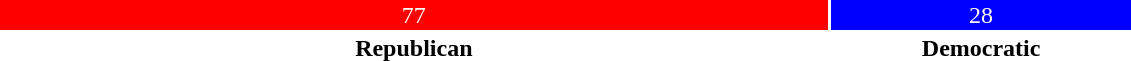<table style="width:60%; text-align:center;">
<tr style="color:white;">
<td style="background:red; width:73.333%;">77</td>
<td style="background:blue; width:26.667%;">28</td>
</tr>
<tr>
<td><span><strong>Republican</strong></span></td>
<td><span><strong>Democratic</strong></span></td>
</tr>
</table>
